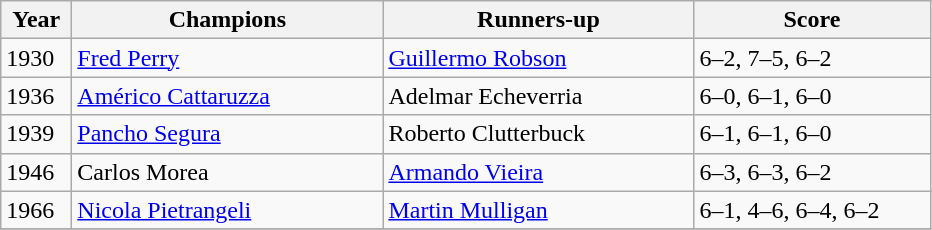<table class="wikitable">
<tr>
<th style="width:40px">Year</th>
<th style="width:200px">Champions</th>
<th style="width:200px">Runners-up</th>
<th style="width:150px" class="unsortable">Score</th>
</tr>
<tr>
<td>1930</td>
<td> <a href='#'>Fred Perry</a></td>
<td> <a href='#'>Guillermo Robson</a></td>
<td>6–2, 7–5, 6–2</td>
</tr>
<tr>
<td>1936</td>
<td> <a href='#'>Américo Cattaruzza</a></td>
<td> Adelmar Echeverria</td>
<td>6–0, 6–1, 6–0</td>
</tr>
<tr>
<td>1939</td>
<td> <a href='#'>Pancho Segura</a></td>
<td> Roberto Clutterbuck</td>
<td>6–1, 6–1, 6–0</td>
</tr>
<tr>
<td>1946</td>
<td> Carlos Morea</td>
<td> <a href='#'>Armando Vieira</a></td>
<td>6–3, 6–3, 6–2</td>
</tr>
<tr>
<td>1966</td>
<td> <a href='#'>Nicola Pietrangeli</a></td>
<td> <a href='#'>Martin Mulligan</a></td>
<td>6–1, 4–6, 6–4, 6–2</td>
</tr>
<tr>
</tr>
</table>
